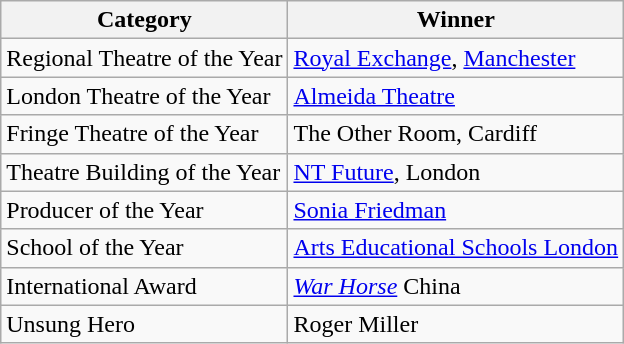<table class="wikitable">
<tr>
<th>Category</th>
<th>Winner</th>
</tr>
<tr>
<td>Regional Theatre of the Year</td>
<td><a href='#'>Royal Exchange</a>, <a href='#'>Manchester</a></td>
</tr>
<tr>
<td>London Theatre of the Year</td>
<td><a href='#'>Almeida Theatre</a></td>
</tr>
<tr>
<td>Fringe Theatre of the Year</td>
<td>The Other Room, Cardiff</td>
</tr>
<tr>
<td>Theatre Building of the Year</td>
<td><a href='#'>NT Future</a>, London</td>
</tr>
<tr>
<td>Producer of the Year</td>
<td><a href='#'>Sonia Friedman</a></td>
</tr>
<tr>
<td>School of the Year</td>
<td><a href='#'>Arts Educational Schools London</a></td>
</tr>
<tr>
<td>International Award</td>
<td><a href='#'><em>War Horse</em></a> China</td>
</tr>
<tr>
<td>Unsung Hero</td>
<td>Roger Miller</td>
</tr>
</table>
